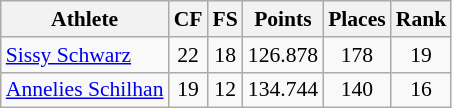<table class="wikitable" border="1" style="font-size:90%">
<tr>
<th>Athlete</th>
<th>CF</th>
<th>FS</th>
<th>Points</th>
<th>Places</th>
<th>Rank</th>
</tr>
<tr align=center>
<td align=left><a href='#'>Sissy Schwarz</a></td>
<td>22</td>
<td>18</td>
<td>126.878</td>
<td>178</td>
<td>19</td>
</tr>
<tr align=center>
<td align=left><a href='#'>Annelies Schilhan</a></td>
<td>19</td>
<td>12</td>
<td>134.744</td>
<td>140</td>
<td>16</td>
</tr>
</table>
